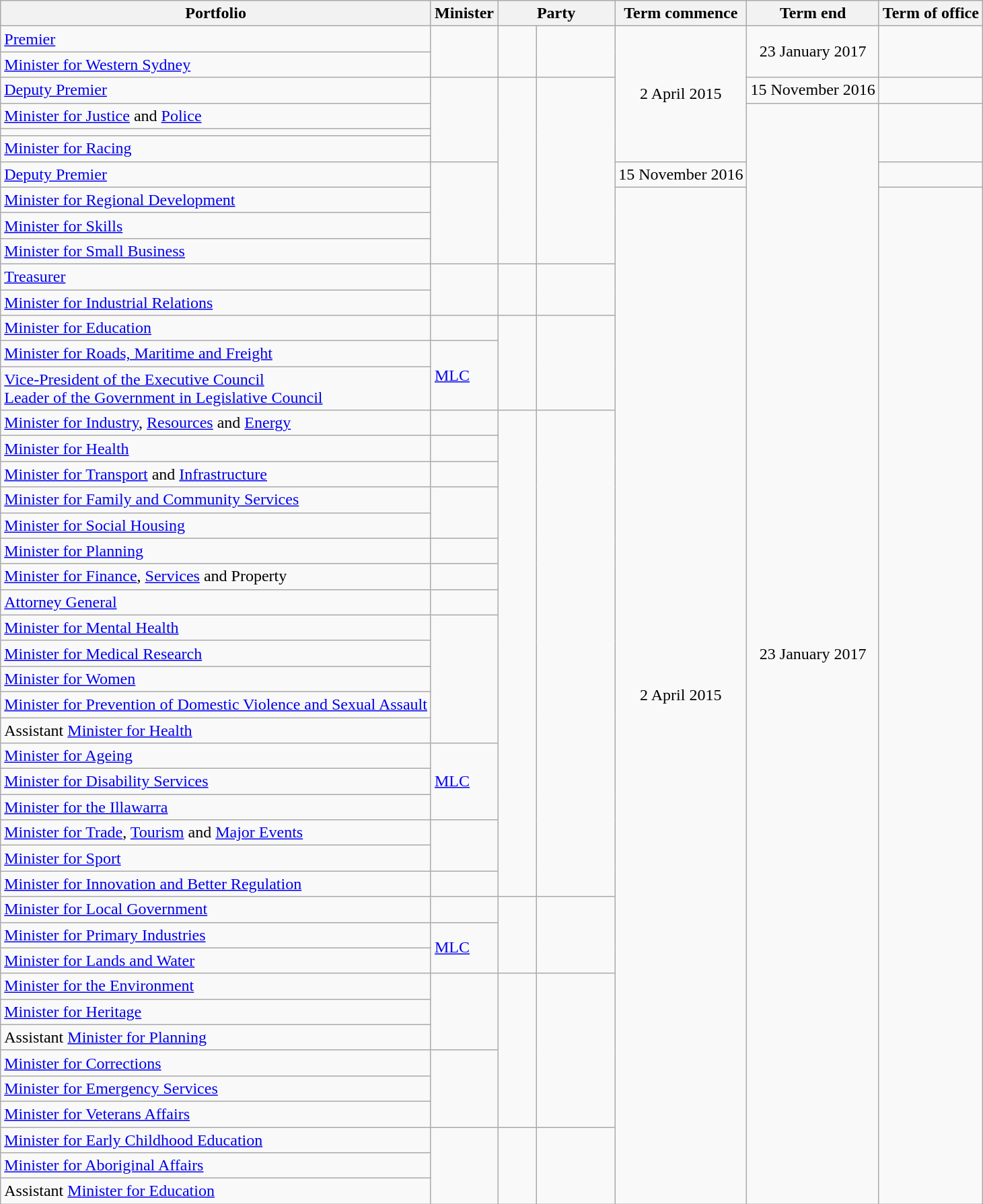<table class="wikitable sortable">
<tr>
<th>Portfolio</th>
<th>Minister</th>
<th colspan=2>Party</th>
<th>Term commence</th>
<th>Term end</th>
<th>Term of office</th>
</tr>
<tr>
<td><a href='#'>Premier</a></td>
<td rowspan=2></td>
<td rowspan=2 > </td>
<td rowspan=2 width=8%></td>
<td rowspan=6 align=center>2 April 2015</td>
<td rowspan=2 align=center>23 January 2017</td>
<td rowspan=2 align=right></td>
</tr>
<tr>
<td><a href='#'>Minister for Western Sydney</a></td>
</tr>
<tr>
<td><a href='#'>Deputy Premier</a></td>
<td rowspan=4></td>
<td rowspan=8 > </td>
<td rowspan=8></td>
<td align=center>15 November 2016</td>
<td align=right></td>
</tr>
<tr>
<td><a href='#'>Minister for Justice</a> and <a href='#'>Police</a></td>
<td rowspan=43 align=center>23 January 2017</td>
<td rowspan="3" align=right></td>
</tr>
<tr>
<td></td>
</tr>
<tr>
<td><a href='#'>Minister for Racing</a></td>
</tr>
<tr>
<td><a href='#'>Deputy Premier</a></td>
<td rowspan=4></td>
<td align=center>15 November 2016</td>
<td align=right></td>
</tr>
<tr>
<td><a href='#'>Minister for Regional Development</a></td>
<td rowspan=39 align=center>2 April 2015</td>
<td rowspan=39 align=right></td>
</tr>
<tr>
<td><a href='#'>Minister for Skills</a></td>
</tr>
<tr>
<td><a href='#'>Minister for Small Business</a></td>
</tr>
<tr>
<td><a href='#'>Treasurer</a></td>
<td rowspan=2></td>
<td rowspan=2 > </td>
<td rowspan=2></td>
</tr>
<tr>
<td><a href='#'>Minister for Industrial Relations</a></td>
</tr>
<tr>
<td><a href='#'>Minister for Education</a></td>
<td></td>
<td rowspan=3 > </td>
<td rowspan=3></td>
</tr>
<tr>
<td><a href='#'>Minister for Roads, Maritime and Freight</a></td>
<td rowspan=2> <a href='#'>MLC</a></td>
</tr>
<tr>
<td><a href='#'>Vice-President of the Executive Council</a><br><a href='#'>Leader of the Government in Legislative Council</a></td>
</tr>
<tr>
<td><a href='#'>Minister for Industry</a>, <a href='#'>Resources</a> and <a href='#'>Energy</a></td>
<td></td>
<td rowspan="19" > </td>
<td rowspan="19"></td>
</tr>
<tr>
<td><a href='#'>Minister for Health</a></td>
<td></td>
</tr>
<tr>
<td><a href='#'>Minister for Transport</a> and <a href='#'>Infrastructure</a></td>
<td></td>
</tr>
<tr>
<td><a href='#'>Minister for Family and Community Services</a></td>
<td rowspan=2></td>
</tr>
<tr>
<td><a href='#'>Minister for Social Housing</a></td>
</tr>
<tr>
<td><a href='#'>Minister for Planning</a></td>
<td></td>
</tr>
<tr>
<td><a href='#'>Minister for Finance</a>, <a href='#'>Services</a> and Property</td>
<td></td>
</tr>
<tr>
<td><a href='#'>Attorney General</a></td>
<td></td>
</tr>
<tr>
<td><a href='#'>Minister for Mental Health</a></td>
<td rowspan=5></td>
</tr>
<tr>
<td><a href='#'>Minister for Medical Research</a></td>
</tr>
<tr>
<td><a href='#'>Minister for Women</a></td>
</tr>
<tr>
<td><a href='#'>Minister for Prevention of Domestic Violence and Sexual Assault</a></td>
</tr>
<tr>
<td>Assistant <a href='#'>Minister for Health</a></td>
</tr>
<tr>
<td><a href='#'>Minister for Ageing</a></td>
<td rowspan=3> <a href='#'>MLC</a></td>
</tr>
<tr>
<td><a href='#'>Minister for Disability Services</a></td>
</tr>
<tr>
<td><a href='#'>Minister for the Illawarra</a></td>
</tr>
<tr>
<td><a href='#'>Minister for Trade</a>, <a href='#'>Tourism</a> and <a href='#'>Major Events</a></td>
<td rowspan=2></td>
</tr>
<tr>
<td><a href='#'>Minister for Sport</a></td>
</tr>
<tr>
<td><a href='#'>Minister for Innovation and Better Regulation</a></td>
<td></td>
</tr>
<tr>
<td><a href='#'>Minister for Local Government</a></td>
<td></td>
<td rowspan=3 > </td>
<td rowspan=3></td>
</tr>
<tr>
<td><a href='#'>Minister for Primary Industries</a></td>
<td rowspan=2> <a href='#'>MLC</a></td>
</tr>
<tr>
<td><a href='#'>Minister for Lands and Water</a></td>
</tr>
<tr>
<td><a href='#'>Minister for the Environment</a></td>
<td rowspan=3></td>
<td rowspan=6 > </td>
<td rowspan=6></td>
</tr>
<tr>
<td><a href='#'>Minister for Heritage</a></td>
</tr>
<tr>
<td>Assistant <a href='#'>Minister for Planning</a></td>
</tr>
<tr>
<td><a href='#'>Minister for Corrections</a></td>
<td rowspan=3></td>
</tr>
<tr>
<td><a href='#'>Minister for Emergency Services</a></td>
</tr>
<tr>
<td><a href='#'>Minister for Veterans Affairs</a></td>
</tr>
<tr>
<td><a href='#'>Minister for Early Childhood Education</a></td>
<td rowspan=3></td>
<td rowspan=3 > </td>
<td rowspan=3></td>
</tr>
<tr>
<td><a href='#'>Minister for Aboriginal Affairs</a></td>
</tr>
<tr>
<td>Assistant <a href='#'>Minister for Education</a></td>
</tr>
</table>
